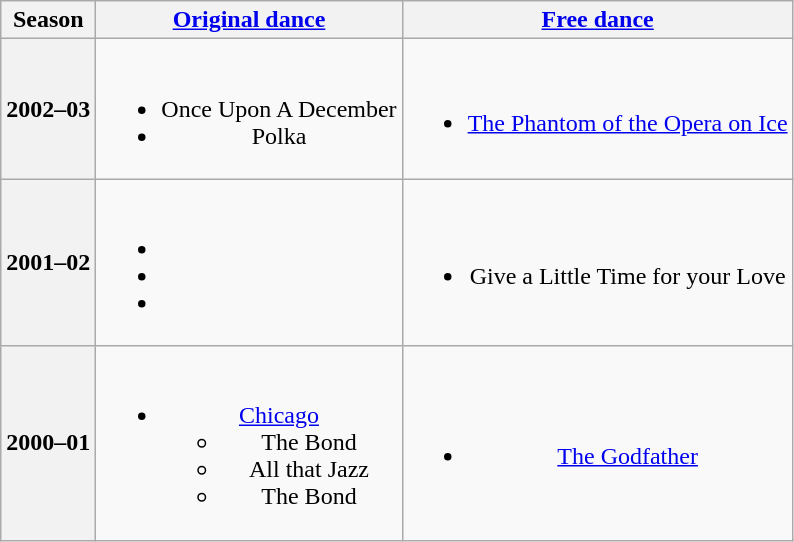<table class=wikitable style=text-align:center>
<tr>
<th>Season</th>
<th><a href='#'>Original dance</a></th>
<th><a href='#'>Free dance</a></th>
</tr>
<tr>
<th>2002–03 <br></th>
<td><br><ul><li> Once Upon A December <br></li><li>Polka <br></li></ul></td>
<td><br><ul><li><a href='#'>The Phantom of the Opera on Ice</a> <br></li></ul></td>
</tr>
<tr>
<th>2001–02 <br></th>
<td><br><ul><li></li><li></li><li></li></ul></td>
<td><br><ul><li>Give a Little Time for your Love <br></li></ul></td>
</tr>
<tr>
<th>2000–01 <br></th>
<td><br><ul><li><a href='#'>Chicago</a> <br><ul><li> The Bond</li><li> All that Jazz</li><li> The Bond</li></ul></li></ul></td>
<td><br><ul><li><a href='#'>The Godfather</a> <br></li></ul></td>
</tr>
</table>
